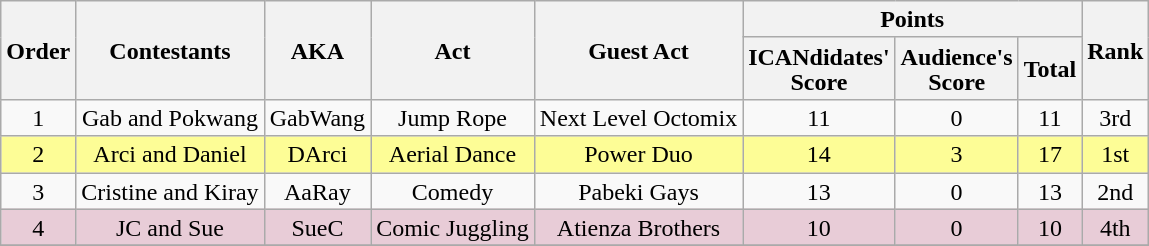<table class="wikitable" style="text-align:center; line-height:17px; width:auto;">
<tr>
<th rowspan="2">Order</th>
<th rowspan="2">Contestants</th>
<th rowspan="2">AKA</th>
<th rowspan="2">Act</th>
<th rowspan="2">Guest Act</th>
<th colspan="3">Points</th>
<th rowspan="2">Rank</th>
</tr>
<tr>
<th>ICANdidates'<br>Score</th>
<th>Audience's<br>Score</th>
<th>Total</th>
</tr>
<tr>
<td>1</td>
<td>Gab and Pokwang</td>
<td>GabWang</td>
<td>Jump Rope</td>
<td>Next Level Octomix</td>
<td>11</td>
<td>0</td>
<td>11</td>
<td>3rd</td>
</tr>
<tr>
<td style="background:#FDFD96;">2</td>
<td style="background:#FDFD96;">Arci and Daniel</td>
<td style="background:#FDFD96;">DArci</td>
<td style="background:#FDFD96;">Aerial Dance</td>
<td style="background:#FDFD96;">Power Duo</td>
<td style="background:#FDFD96;">14</td>
<td style="background:#FDFD96;">3</td>
<td style="background:#FDFD96;">17</td>
<td style="background:#FDFD96;">1st</td>
</tr>
<tr>
<td>3</td>
<td>Cristine and Kiray</td>
<td>AaRay</td>
<td>Comedy</td>
<td>Pabeki Gays</td>
<td>13</td>
<td>0</td>
<td>13</td>
<td>2nd</td>
</tr>
<tr>
<td style="background: #E8CCD7">4</td>
<td style="background: #E8CCD7">JC and Sue</td>
<td style="background: #E8CCD7">SueC</td>
<td style="background: #E8CCD7">Comic Juggling</td>
<td style="background: #E8CCD7">Atienza Brothers</td>
<td style="background: #E8CCD7">10</td>
<td style="background: #E8CCD7">0</td>
<td style="background: #E8CCD7">10</td>
<td style="background: #E8CCD7">4th</td>
</tr>
<tr>
</tr>
</table>
